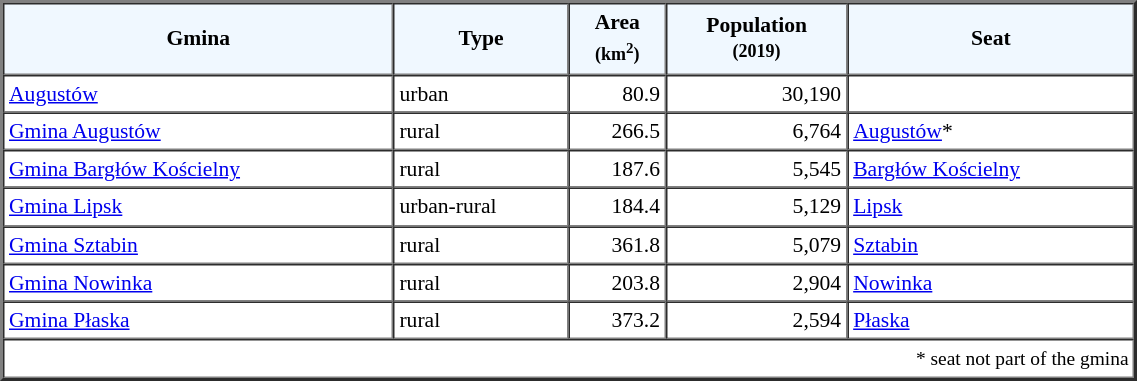<table width="60%" border="2" cellpadding="3" cellspacing="0" style="font-size:90%;line-height:120%;">
<tr bgcolor="F0F8FF">
<td style="text-align:center;"><strong>Gmina</strong></td>
<td style="text-align:center;"><strong>Type</strong></td>
<td style="text-align:center;"><strong>Area<br><small>(km<sup>2</sup>)</small></strong></td>
<td style="text-align:center;"><strong>Population<br><small>(2019)</small></strong></td>
<td style="text-align:center;"><strong>Seat</strong></td>
</tr>
<tr>
<td><a href='#'>Augustów</a></td>
<td>urban</td>
<td style="text-align:right;">80.9</td>
<td style="text-align:right;">30,190</td>
<td> </td>
</tr>
<tr>
<td><a href='#'>Gmina Augustów</a></td>
<td>rural</td>
<td style="text-align:right;">266.5</td>
<td style="text-align:right;">6,764</td>
<td><a href='#'>Augustów</a>*</td>
</tr>
<tr>
<td><a href='#'>Gmina Bargłów Kościelny</a></td>
<td>rural</td>
<td style="text-align:right;">187.6</td>
<td style="text-align:right;">5,545</td>
<td><a href='#'>Bargłów Kościelny</a></td>
</tr>
<tr>
<td><a href='#'>Gmina Lipsk</a></td>
<td>urban-rural</td>
<td style="text-align:right;">184.4</td>
<td style="text-align:right;">5,129</td>
<td><a href='#'>Lipsk</a></td>
</tr>
<tr>
<td><a href='#'>Gmina Sztabin</a></td>
<td>rural</td>
<td style="text-align:right;">361.8</td>
<td style="text-align:right;">5,079</td>
<td><a href='#'>Sztabin</a></td>
</tr>
<tr>
<td><a href='#'>Gmina Nowinka</a></td>
<td>rural</td>
<td style="text-align:right;">203.8</td>
<td style="text-align:right;">2,904</td>
<td><a href='#'>Nowinka</a></td>
</tr>
<tr>
<td><a href='#'>Gmina Płaska</a></td>
<td>rural</td>
<td style="text-align:right;">373.2</td>
<td style="text-align:right;">2,594</td>
<td><a href='#'>Płaska</a></td>
</tr>
<tr>
<td colspan=5 style="text-align:right;font-size:90%">* seat not part of the gmina</td>
</tr>
<tr>
</tr>
</table>
